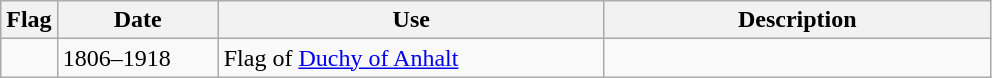<table class="wikitable">
<tr>
<th>Flag</th>
<th style="width:100px">Date</th>
<th style="width:250px">Use</th>
<th style="width:250px">Description</th>
</tr>
<tr>
<td></td>
<td>1806–1918</td>
<td>Flag of <a href='#'>Duchy of Anhalt</a></td>
<td></td>
</tr>
</table>
